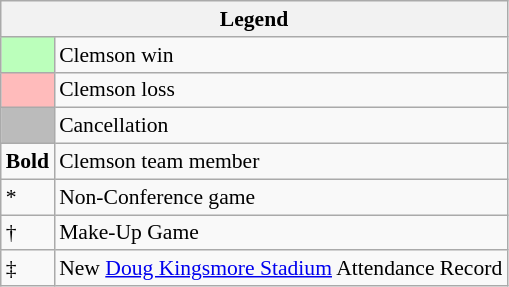<table class="wikitable" style="font-size:90%">
<tr>
<th colspan=2>Legend</th>
</tr>
<tr>
<td style="background:#bfb;"> </td>
<td>Clemson win</td>
</tr>
<tr>
<td style="background:#fbb;"> </td>
<td>Clemson loss</td>
</tr>
<tr>
<td style="background:#bbb;"> </td>
<td>Cancellation</td>
</tr>
<tr>
<td><strong>Bold</strong></td>
<td>Clemson team member</td>
</tr>
<tr>
<td>*</td>
<td>Non-Conference game</td>
</tr>
<tr>
<td>†</td>
<td>Make-Up Game</td>
</tr>
<tr>
<td>‡</td>
<td>New <a href='#'>Doug Kingsmore Stadium</a> Attendance Record</td>
</tr>
</table>
